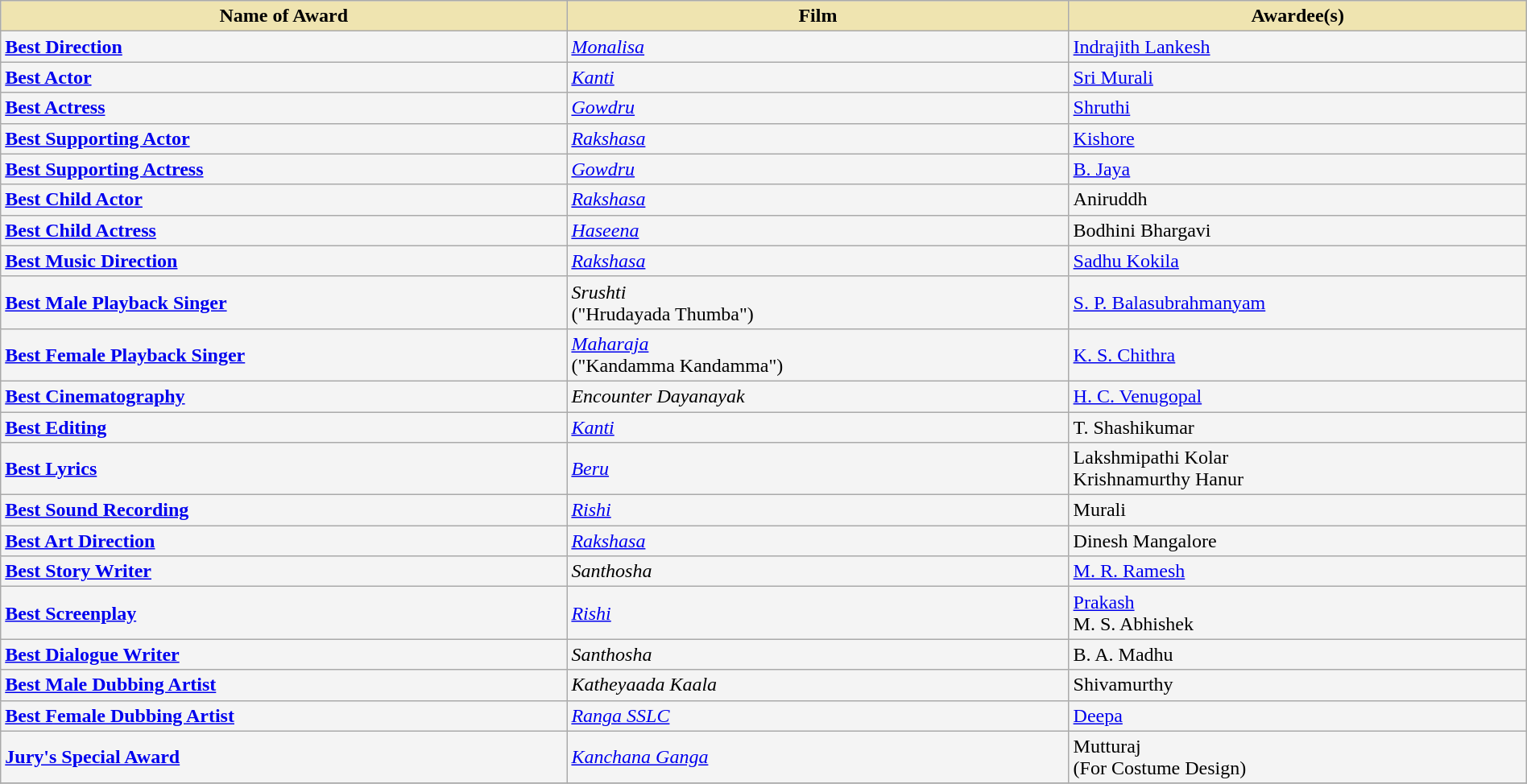<table class="wikitable" style="width:100%;">
<tr>
<th style="background-color:#EFE4B0;">Name of Award</th>
<th style="background-color:#EFE4B0;">Film</th>
<th style="background-color:#EFE4B0;">Awardee(s)</th>
</tr>
<tr style="background-color:#F4F4F4">
<td><strong><a href='#'>Best Direction</a></strong></td>
<td><em><a href='#'>Monalisa</a></em></td>
<td><a href='#'>Indrajith Lankesh</a></td>
</tr>
<tr style="background-color:#F4F4F4">
<td><strong><a href='#'>Best Actor</a></strong></td>
<td><em><a href='#'>Kanti</a></em></td>
<td><a href='#'>Sri Murali</a></td>
</tr>
<tr style="background-color:#F4F4F4">
<td><strong><a href='#'>Best Actress</a></strong></td>
<td><em><a href='#'>Gowdru</a></em></td>
<td><a href='#'>Shruthi</a></td>
</tr>
<tr style="background-color:#F4F4F4">
<td><strong><a href='#'>Best Supporting Actor</a></strong></td>
<td><em><a href='#'>Rakshasa</a></em></td>
<td><a href='#'>Kishore</a></td>
</tr>
<tr style="background-color:#F4F4F4">
<td><strong><a href='#'>Best Supporting Actress</a></strong></td>
<td><em><a href='#'>Gowdru</a></em></td>
<td><a href='#'>B. Jaya</a></td>
</tr>
<tr style="background-color:#F4F4F4">
<td><strong><a href='#'>Best Child Actor</a></strong></td>
<td><em><a href='#'>Rakshasa</a></em></td>
<td>Aniruddh</td>
</tr>
<tr style="background-color:#F4F4F4">
<td><strong><a href='#'>Best Child Actress</a></strong></td>
<td><em><a href='#'>Haseena</a></em></td>
<td>Bodhini Bhargavi</td>
</tr>
<tr style="background-color:#F4F4F4">
<td><strong><a href='#'>Best Music Direction</a></strong></td>
<td><em><a href='#'>Rakshasa</a></em></td>
<td><a href='#'>Sadhu Kokila</a></td>
</tr>
<tr style="background-color:#F4F4F4">
<td><strong><a href='#'>Best Male Playback Singer</a></strong></td>
<td><em>Srushti</em> <br>("Hrudayada Thumba")</td>
<td><a href='#'>S. P. Balasubrahmanyam</a></td>
</tr>
<tr style="background-color:#F4F4F4">
<td><strong><a href='#'>Best Female Playback Singer</a></strong></td>
<td><em><a href='#'>Maharaja</a></em><br>("Kandamma Kandamma")</td>
<td><a href='#'>K. S. Chithra</a></td>
</tr>
<tr style="background-color:#F4F4F4">
<td><strong><a href='#'>Best Cinematography</a></strong></td>
<td><em>Encounter Dayanayak</em></td>
<td><a href='#'>H. C. Venugopal</a></td>
</tr>
<tr style="background-color:#F4F4F4">
<td><strong><a href='#'>Best Editing</a></strong></td>
<td><em><a href='#'>Kanti</a></em></td>
<td>T. Shashikumar</td>
</tr>
<tr style="background-color:#F4F4F4">
<td><strong><a href='#'>Best Lyrics</a></strong></td>
<td><em><a href='#'>Beru</a></em></td>
<td>Lakshmipathi Kolar<br>Krishnamurthy Hanur</td>
</tr>
<tr style="background-color:#F4F4F4">
<td><strong><a href='#'>Best Sound Recording</a></strong></td>
<td><em><a href='#'>Rishi</a></em></td>
<td>Murali</td>
</tr>
<tr style="background-color:#F4F4F4">
<td><strong><a href='#'>Best Art Direction</a></strong></td>
<td><em><a href='#'>Rakshasa</a></em></td>
<td>Dinesh Mangalore</td>
</tr>
<tr style="background-color:#F4F4F4">
<td><strong><a href='#'>Best Story Writer</a></strong></td>
<td><em>Santhosha</em></td>
<td><a href='#'>M. R. Ramesh</a></td>
</tr>
<tr style="background-color:#F4F4F4">
<td><strong><a href='#'>Best Screenplay</a></strong></td>
<td><em><a href='#'>Rishi</a></em></td>
<td><a href='#'>Prakash</a><br>M. S. Abhishek</td>
</tr>
<tr style="background-color:#F4F4F4">
<td><strong><a href='#'>Best Dialogue Writer</a></strong></td>
<td><em>Santhosha</em></td>
<td>B. A. Madhu</td>
</tr>
<tr style="background-color:#F4F4F4">
<td><strong><a href='#'>Best Male Dubbing Artist</a></strong></td>
<td><em>Katheyaada Kaala</em></td>
<td>Shivamurthy</td>
</tr>
<tr style="background-color:#F4F4F4">
<td><strong><a href='#'>Best Female Dubbing Artist</a></strong></td>
<td><em><a href='#'>Ranga SSLC</a></em></td>
<td><a href='#'>Deepa</a></td>
</tr>
<tr style="background-color:#F4F4F4">
<td><strong><a href='#'>Jury's Special Award</a></strong></td>
<td><em><a href='#'>Kanchana Ganga</a></em></td>
<td>Mutturaj<br>(For Costume Design)</td>
</tr>
<tr style="background-color:#F4F4F4">
</tr>
</table>
